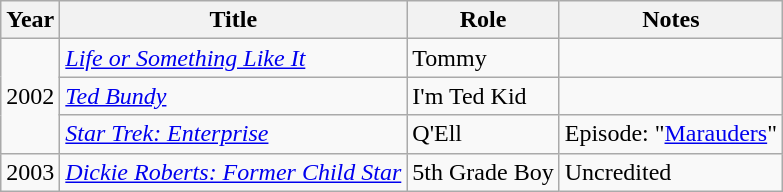<table class="wikitable">
<tr>
<th>Year</th>
<th>Title</th>
<th>Role</th>
<th>Notes</th>
</tr>
<tr>
<td rowspan="3">2002</td>
<td><em><a href='#'>Life or Something Like It</a></em></td>
<td>Tommy</td>
<td></td>
</tr>
<tr>
<td><em><a href='#'>Ted Bundy</a></em></td>
<td>I'm Ted Kid</td>
<td></td>
</tr>
<tr>
<td><em><a href='#'>Star Trek: Enterprise</a></em></td>
<td>Q'Ell</td>
<td>Episode: "<a href='#'>Marauders</a>"</td>
</tr>
<tr>
<td>2003</td>
<td><em><a href='#'>Dickie Roberts: Former Child Star</a></em></td>
<td>5th Grade Boy</td>
<td>Uncredited</td>
</tr>
</table>
